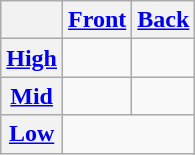<table class="wikitable" style="text-align: center">
<tr>
<th></th>
<th><a href='#'>Front</a></th>
<th><a href='#'>Back</a></th>
</tr>
<tr>
<th><a href='#'>High</a></th>
<td> </td>
<td></td>
</tr>
<tr>
<th><a href='#'>Mid</a></th>
<td> </td>
<td> </td>
</tr>
<tr>
<th><a href='#'>Low</a></th>
<td colspan="2"> </td>
</tr>
</table>
